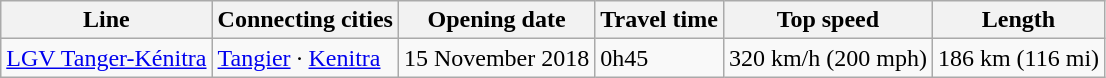<table class="wikitable sortable">
<tr>
<th>Line</th>
<th>Connecting cities</th>
<th>Opening date</th>
<th>Travel time</th>
<th>Top speed</th>
<th>Length</th>
</tr>
<tr>
<td><a href='#'>LGV Tanger-Kénitra</a></td>
<td><a href='#'>Tangier</a> · <a href='#'>Kenitra</a></td>
<td>15 November 2018</td>
<td>0h45</td>
<td>320 km/h (200 mph)</td>
<td>186 km (116 mi)</td>
</tr>
</table>
